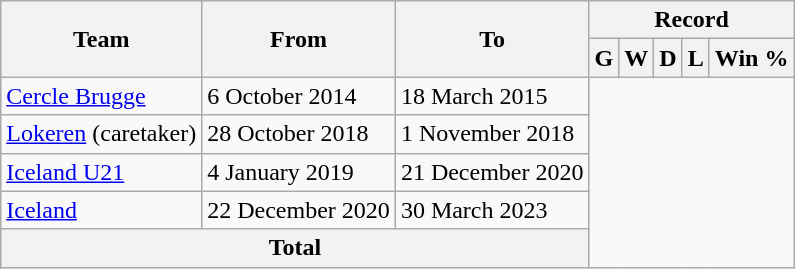<table class="wikitable" style="text-align: center;">
<tr>
<th rowspan="2">Team</th>
<th rowspan="2">From</th>
<th rowspan="2">To</th>
<th colspan="5">Record</th>
</tr>
<tr>
<th>G</th>
<th>W</th>
<th>D</th>
<th>L</th>
<th>Win %</th>
</tr>
<tr>
<td align=left><a href='#'>Cercle Brugge</a></td>
<td align=left>6 October 2014</td>
<td align=left>18 March 2015<br></td>
</tr>
<tr>
<td align=left><a href='#'>Lokeren</a> (caretaker)</td>
<td align=left>28 October 2018</td>
<td align=left>1 November 2018<br></td>
</tr>
<tr>
<td align=left><a href='#'>Iceland U21</a></td>
<td align=left>4 January 2019</td>
<td align=left>21 December 2020<br></td>
</tr>
<tr>
<td align=left><a href='#'>Iceland</a></td>
<td align=left>22 December 2020</td>
<td align=left>30 March 2023<br></td>
</tr>
<tr>
<th colspan="3">Total<br></th>
</tr>
</table>
